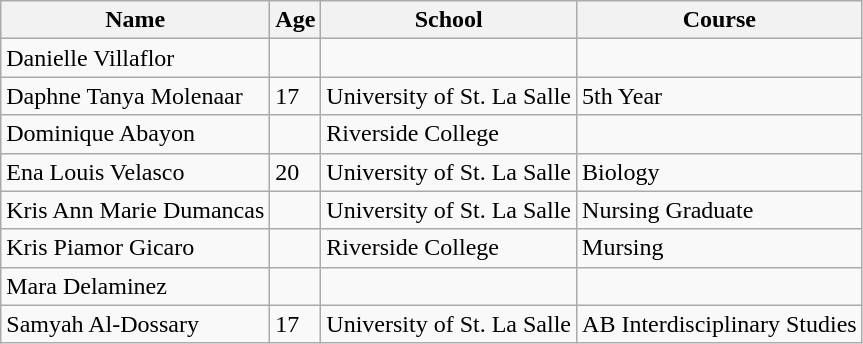<table class="wikitable">
<tr>
<th>Name</th>
<th>Age</th>
<th>School</th>
<th>Course</th>
</tr>
<tr>
<td>Danielle Villaflor</td>
<td></td>
<td></td>
<td></td>
</tr>
<tr>
<td>Daphne Tanya Molenaar</td>
<td>17</td>
<td>University of St. La Salle</td>
<td>5th Year</td>
</tr>
<tr>
<td>Dominique Abayon</td>
<td></td>
<td>Riverside College</td>
<td></td>
</tr>
<tr>
<td>Ena Louis Velasco</td>
<td>20</td>
<td>University of St. La Salle</td>
<td>Biology</td>
</tr>
<tr>
<td>Kris Ann Marie Dumancas</td>
<td></td>
<td>University of St. La Salle</td>
<td>Nursing Graduate</td>
</tr>
<tr>
<td>Kris Piamor Gicaro</td>
<td></td>
<td>Riverside College</td>
<td>Mursing</td>
</tr>
<tr>
<td>Mara Delaminez</td>
<td></td>
<td></td>
<td></td>
</tr>
<tr>
<td>Samyah Al-Dossary</td>
<td>17</td>
<td>University of St. La Salle</td>
<td>AB Interdisciplinary Studies</td>
</tr>
</table>
